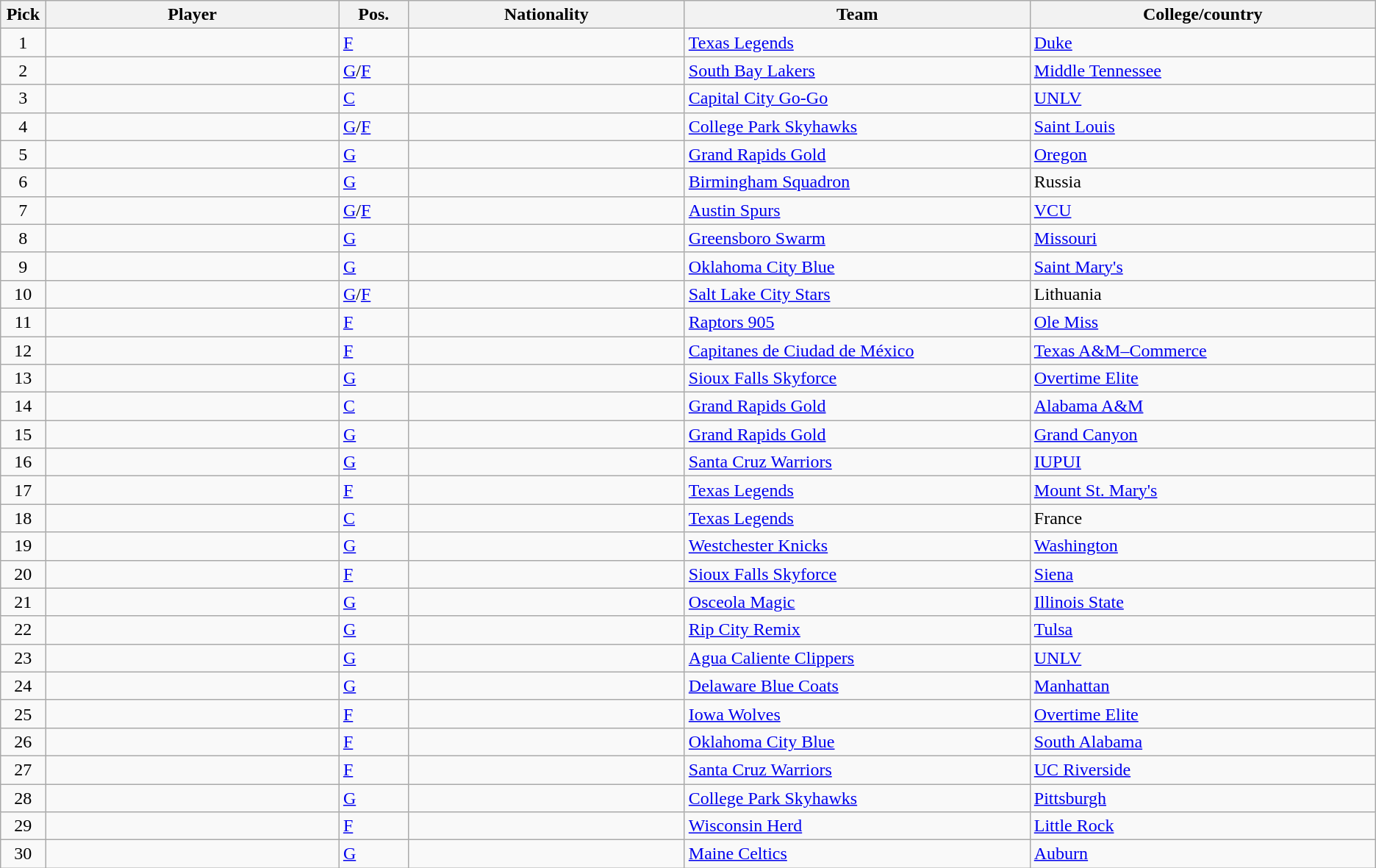<table class="wikitable sortable">
<tr>
<th width="1%">Pick</th>
<th width="17%">Player</th>
<th width="4%">Pos.</th>
<th width="16%">Nationality</th>
<th width="20%">Team</th>
<th width="20%">College/country</th>
</tr>
<tr>
<td align="center">1</td>
<td></td>
<td><a href='#'>F</a></td>
<td></td>
<td><a href='#'>Texas Legends</a> </td>
<td><a href='#'>Duke</a></td>
</tr>
<tr>
<td align="center">2</td>
<td></td>
<td><a href='#'>G</a>/<a href='#'>F</a></td>
<td></td>
<td><a href='#'>South Bay Lakers</a></td>
<td><a href='#'>Middle Tennessee</a></td>
</tr>
<tr>
<td align="center">3</td>
<td></td>
<td><a href='#'>C</a></td>
<td></td>
<td><a href='#'>Capital City Go-Go</a></td>
<td><a href='#'>UNLV</a></td>
</tr>
<tr>
<td align="center">4</td>
<td></td>
<td><a href='#'>G</a>/<a href='#'>F</a></td>
<td></td>
<td><a href='#'>College Park Skyhawks</a></td>
<td><a href='#'>Saint Louis</a></td>
</tr>
<tr>
<td align="center">5</td>
<td></td>
<td><a href='#'>G</a></td>
<td></td>
<td><a href='#'>Grand Rapids Gold</a></td>
<td><a href='#'>Oregon</a></td>
</tr>
<tr>
<td align="center">6</td>
<td></td>
<td><a href='#'>G</a></td>
<td></td>
<td><a href='#'>Birmingham Squadron</a></td>
<td>Russia</td>
</tr>
<tr>
<td align="center">7</td>
<td></td>
<td><a href='#'>G</a>/<a href='#'>F</a></td>
<td></td>
<td><a href='#'>Austin Spurs</a></td>
<td><a href='#'>VCU</a></td>
</tr>
<tr>
<td align="center">8</td>
<td></td>
<td><a href='#'>G</a></td>
<td></td>
<td><a href='#'>Greensboro Swarm</a></td>
<td><a href='#'>Missouri</a></td>
</tr>
<tr>
<td align="center">9</td>
<td></td>
<td><a href='#'>G</a></td>
<td></td>
<td><a href='#'>Oklahoma City Blue</a></td>
<td><a href='#'>Saint Mary's</a></td>
</tr>
<tr>
<td align="center">10</td>
<td></td>
<td><a href='#'>G</a>/<a href='#'>F</a></td>
<td></td>
<td><a href='#'>Salt Lake City Stars</a></td>
<td>Lithuania</td>
</tr>
<tr>
<td align="center">11</td>
<td></td>
<td><a href='#'>F</a></td>
<td></td>
<td><a href='#'>Raptors 905</a></td>
<td><a href='#'>Ole Miss</a></td>
</tr>
<tr>
<td align="center">12</td>
<td></td>
<td><a href='#'>F</a></td>
<td></td>
<td><a href='#'>Capitanes de Ciudad de México</a></td>
<td><a href='#'>Texas A&M–Commerce</a></td>
</tr>
<tr>
<td align="center">13</td>
<td></td>
<td><a href='#'>G</a></td>
<td></td>
<td><a href='#'>Sioux Falls Skyforce</a></td>
<td><a href='#'>Overtime Elite</a></td>
</tr>
<tr>
<td align="center">14</td>
<td></td>
<td><a href='#'>C</a></td>
<td></td>
<td><a href='#'>Grand Rapids Gold</a></td>
<td><a href='#'>Alabama A&M</a></td>
</tr>
<tr>
<td align="center">15</td>
<td></td>
<td><a href='#'>G</a></td>
<td></td>
<td><a href='#'>Grand Rapids Gold</a></td>
<td><a href='#'>Grand Canyon</a></td>
</tr>
<tr>
<td align="center">16</td>
<td></td>
<td><a href='#'>G</a></td>
<td></td>
<td><a href='#'>Santa Cruz Warriors</a></td>
<td><a href='#'>IUPUI</a></td>
</tr>
<tr>
<td align="center">17</td>
<td></td>
<td><a href='#'>F</a></td>
<td></td>
<td><a href='#'>Texas Legends</a></td>
<td><a href='#'>Mount St. Mary's</a></td>
</tr>
<tr>
<td align="center">18</td>
<td></td>
<td><a href='#'>C</a></td>
<td></td>
<td><a href='#'>Texas Legends</a></td>
<td>France</td>
</tr>
<tr>
<td align="center">19</td>
<td></td>
<td><a href='#'>G</a></td>
<td></td>
<td><a href='#'>Westchester Knicks</a></td>
<td><a href='#'>Washington</a></td>
</tr>
<tr>
<td align="center">20</td>
<td></td>
<td><a href='#'>F</a></td>
<td></td>
<td><a href='#'>Sioux Falls Skyforce</a></td>
<td><a href='#'>Siena</a></td>
</tr>
<tr>
<td align="center">21</td>
<td></td>
<td><a href='#'>G</a></td>
<td></td>
<td><a href='#'>Osceola Magic</a></td>
<td><a href='#'>Illinois State</a></td>
</tr>
<tr>
<td align="center">22</td>
<td></td>
<td><a href='#'>G</a></td>
<td></td>
<td><a href='#'>Rip City Remix</a></td>
<td><a href='#'>Tulsa</a></td>
</tr>
<tr>
<td align="center">23</td>
<td></td>
<td><a href='#'>G</a></td>
<td></td>
<td><a href='#'>Agua Caliente Clippers</a></td>
<td><a href='#'>UNLV</a></td>
</tr>
<tr>
<td align="center">24</td>
<td></td>
<td><a href='#'>G</a></td>
<td></td>
<td><a href='#'>Delaware Blue Coats</a></td>
<td><a href='#'>Manhattan</a></td>
</tr>
<tr>
<td align="center">25</td>
<td></td>
<td><a href='#'>F</a></td>
<td></td>
<td><a href='#'>Iowa Wolves</a></td>
<td><a href='#'>Overtime Elite</a></td>
</tr>
<tr>
<td align="center">26</td>
<td></td>
<td><a href='#'>F</a></td>
<td></td>
<td><a href='#'>Oklahoma City Blue</a></td>
<td><a href='#'>South Alabama</a></td>
</tr>
<tr>
<td align="center">27</td>
<td></td>
<td><a href='#'>F</a></td>
<td></td>
<td><a href='#'>Santa Cruz Warriors</a></td>
<td><a href='#'>UC Riverside</a></td>
</tr>
<tr>
<td align="center">28</td>
<td></td>
<td><a href='#'>G</a></td>
<td></td>
<td><a href='#'>College Park Skyhawks</a></td>
<td><a href='#'>Pittsburgh</a></td>
</tr>
<tr>
<td align="center">29</td>
<td></td>
<td><a href='#'>F</a></td>
<td></td>
<td><a href='#'>Wisconsin Herd</a></td>
<td><a href='#'>Little Rock</a></td>
</tr>
<tr>
<td align="center">30</td>
<td></td>
<td><a href='#'>G</a></td>
<td></td>
<td><a href='#'>Maine Celtics</a></td>
<td><a href='#'>Auburn</a></td>
</tr>
</table>
